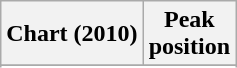<table class="wikitable sortable">
<tr>
<th>Chart (2010)</th>
<th>Peak<br>position</th>
</tr>
<tr>
</tr>
<tr>
</tr>
<tr>
</tr>
<tr>
</tr>
</table>
